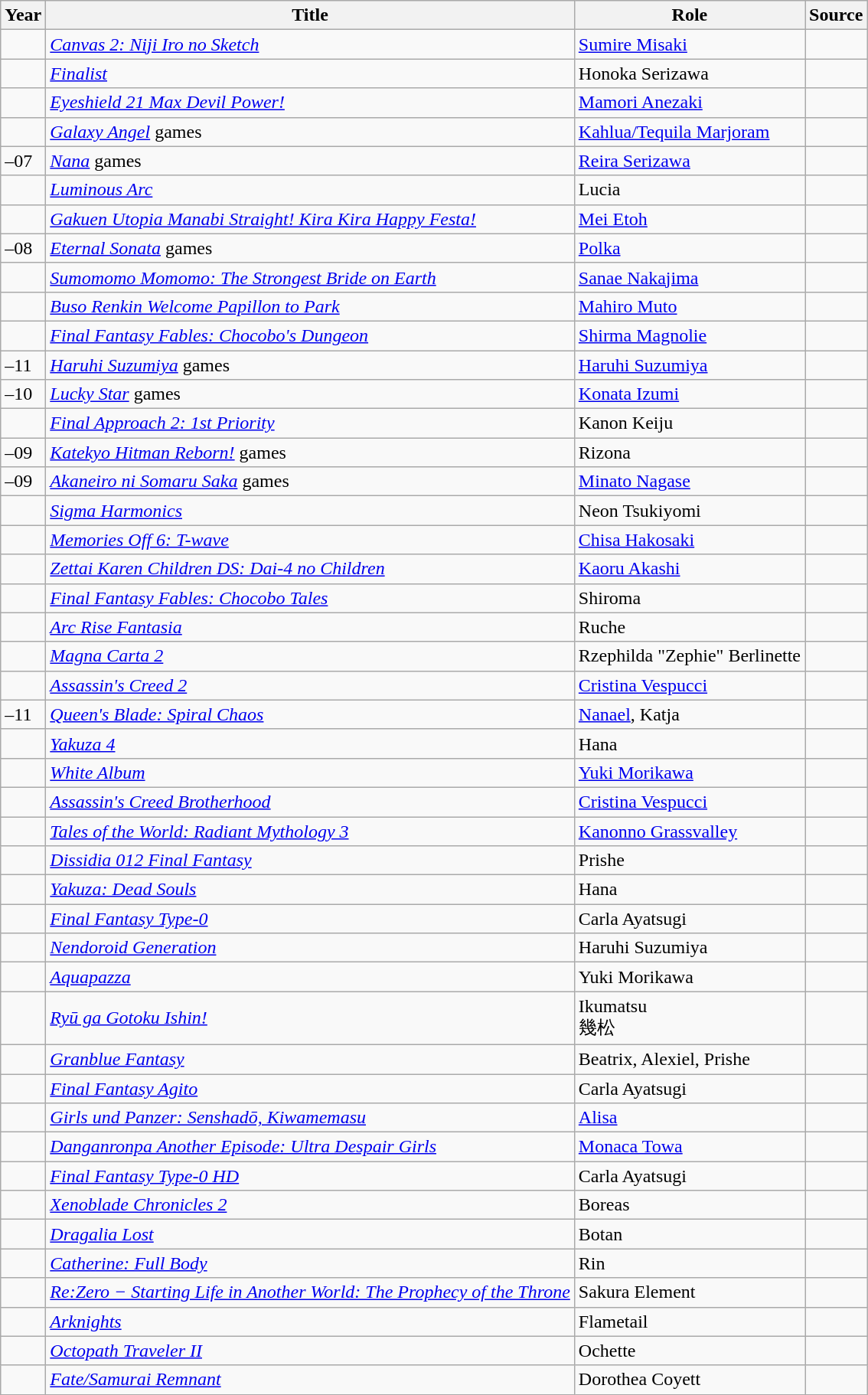<table class="wikitable sortable plainrowheaders">
<tr>
<th>Year</th>
<th>Title</th>
<th>Role</th>
<th class="unsortable">Source</th>
</tr>
<tr>
<td></td>
<td><em><a href='#'>Canvas 2: Niji Iro no Sketch</a></em></td>
<td><a href='#'>Sumire Misaki</a></td>
<td></td>
</tr>
<tr>
<td></td>
<td><em><a href='#'>Finalist</a></em></td>
<td>Honoka Serizawa</td>
<td></td>
</tr>
<tr>
<td></td>
<td><em><a href='#'>Eyeshield 21 Max Devil Power!</a></em></td>
<td><a href='#'>Mamori Anezaki</a></td>
<td></td>
</tr>
<tr>
<td></td>
<td><em><a href='#'>Galaxy Angel</a></em> games</td>
<td><a href='#'>Kahlua/Tequila Marjoram</a></td>
<td></td>
</tr>
<tr>
<td>–07</td>
<td><em><a href='#'>Nana</a></em> games</td>
<td><a href='#'>Reira Serizawa</a></td>
<td></td>
</tr>
<tr>
<td></td>
<td><em><a href='#'>Luminous Arc</a></em></td>
<td>Lucia</td>
<td></td>
</tr>
<tr>
<td></td>
<td><em><a href='#'>Gakuen Utopia Manabi Straight! Kira Kira Happy Festa!</a></em></td>
<td><a href='#'>Mei Etoh</a></td>
<td></td>
</tr>
<tr>
<td>–08</td>
<td><em><a href='#'>Eternal Sonata</a></em> games</td>
<td><a href='#'>Polka</a></td>
<td></td>
</tr>
<tr>
<td></td>
<td><em><a href='#'>Sumomomo Momomo: The Strongest Bride on Earth</a></em></td>
<td><a href='#'>Sanae Nakajima</a></td>
<td></td>
</tr>
<tr>
<td></td>
<td><em><a href='#'>Buso Renkin Welcome Papillon to Park</a></em></td>
<td><a href='#'>Mahiro Muto</a></td>
<td></td>
</tr>
<tr>
<td></td>
<td><em><a href='#'>Final Fantasy Fables: Chocobo's Dungeon</a></em></td>
<td><a href='#'>Shirma Magnolie</a></td>
<td></td>
</tr>
<tr>
<td>–11</td>
<td><em><a href='#'>Haruhi Suzumiya</a></em> games</td>
<td><a href='#'>Haruhi Suzumiya</a></td>
<td></td>
</tr>
<tr>
<td>–10</td>
<td><em><a href='#'>Lucky Star</a></em> games</td>
<td><a href='#'>Konata Izumi</a></td>
<td></td>
</tr>
<tr>
<td></td>
<td><em><a href='#'>Final Approach 2: 1st Priority</a></em></td>
<td>Kanon Keiju</td>
<td></td>
</tr>
<tr>
<td>–09</td>
<td><em><a href='#'>Katekyo Hitman Reborn!</a></em> games</td>
<td>Rizona</td>
<td></td>
</tr>
<tr>
<td>–09</td>
<td><em><a href='#'>Akaneiro ni Somaru Saka</a></em> games</td>
<td><a href='#'>Minato Nagase</a></td>
<td></td>
</tr>
<tr>
<td></td>
<td><em><a href='#'>Sigma Harmonics</a></em></td>
<td>Neon Tsukiyomi</td>
<td></td>
</tr>
<tr>
<td></td>
<td><em><a href='#'>Memories Off 6: T-wave</a></em></td>
<td><a href='#'>Chisa Hakosaki</a></td>
<td></td>
</tr>
<tr>
<td></td>
<td><em><a href='#'>Zettai Karen Children DS: Dai-4 no Children</a></em></td>
<td><a href='#'>Kaoru Akashi</a></td>
<td></td>
</tr>
<tr>
<td></td>
<td><em><a href='#'>Final Fantasy Fables: Chocobo Tales</a></em></td>
<td>Shiroma</td>
<td></td>
</tr>
<tr>
<td></td>
<td><em><a href='#'>Arc Rise Fantasia</a></em></td>
<td>Ruche</td>
<td></td>
</tr>
<tr>
<td></td>
<td><em><a href='#'>Magna Carta 2</a></em></td>
<td>Rzephilda "Zephie" Berlinette</td>
<td></td>
</tr>
<tr>
<td></td>
<td><em><a href='#'>Assassin's Creed 2</a></em></td>
<td><a href='#'>Cristina Vespucci</a></td>
<td></td>
</tr>
<tr>
<td>–11</td>
<td><em><a href='#'>Queen's Blade: Spiral Chaos</a></em></td>
<td><a href='#'>Nanael</a>, Katja</td>
<td></td>
</tr>
<tr>
<td></td>
<td><em><a href='#'>Yakuza 4</a></em></td>
<td>Hana</td>
<td></td>
</tr>
<tr>
<td></td>
<td><em><a href='#'>White Album</a></em></td>
<td><a href='#'>Yuki Morikawa</a></td>
<td></td>
</tr>
<tr>
<td></td>
<td><em><a href='#'>Assassin's Creed Brotherhood</a></em></td>
<td><a href='#'>Cristina Vespucci</a></td>
<td></td>
</tr>
<tr>
<td></td>
<td><em><a href='#'>Tales of the World: Radiant Mythology 3</a></em></td>
<td><a href='#'>Kanonno Grassvalley</a></td>
<td></td>
</tr>
<tr>
<td></td>
<td><em><a href='#'>Dissidia 012 Final Fantasy</a></em></td>
<td>Prishe</td>
<td></td>
</tr>
<tr>
<td></td>
<td><em><a href='#'>Yakuza: Dead Souls</a></em></td>
<td>Hana</td>
<td></td>
</tr>
<tr>
<td></td>
<td><em><a href='#'>Final Fantasy Type-0</a></em></td>
<td>Carla Ayatsugi</td>
<td></td>
</tr>
<tr>
<td></td>
<td><em><a href='#'>Nendoroid Generation</a></em></td>
<td>Haruhi Suzumiya</td>
<td></td>
</tr>
<tr>
<td></td>
<td><em><a href='#'>Aquapazza</a></em></td>
<td>Yuki Morikawa</td>
<td></td>
</tr>
<tr>
<td></td>
<td><em><a href='#'>Ryū ga Gotoku Ishin!</a></em></td>
<td>Ikumatsu<br>幾松</td>
<td></td>
</tr>
<tr>
<td></td>
<td><em><a href='#'>Granblue Fantasy</a></em></td>
<td>Beatrix, Alexiel, Prishe</td>
<td></td>
</tr>
<tr>
<td></td>
<td><em><a href='#'>Final Fantasy Agito</a></em></td>
<td>Carla Ayatsugi</td>
<td></td>
</tr>
<tr>
<td></td>
<td><em><a href='#'>Girls und Panzer: Senshadō, Kiwamemasu</a></em></td>
<td><a href='#'>Alisa</a></td>
<td></td>
</tr>
<tr>
<td></td>
<td><em><a href='#'>Danganronpa Another Episode: Ultra Despair Girls</a></em></td>
<td><a href='#'>Monaca Towa</a></td>
<td></td>
</tr>
<tr>
<td></td>
<td><em><a href='#'>Final Fantasy Type-0 HD</a></em></td>
<td>Carla Ayatsugi</td>
<td></td>
</tr>
<tr>
<td></td>
<td><em><a href='#'>Xenoblade Chronicles 2</a></em></td>
<td>Boreas</td>
<td></td>
</tr>
<tr>
<td></td>
<td><em><a href='#'>Dragalia Lost</a></em></td>
<td>Botan</td>
<td></td>
</tr>
<tr>
<td></td>
<td><em><a href='#'>Catherine: Full Body</a></em></td>
<td>Rin</td>
<td></td>
</tr>
<tr>
<td></td>
<td><em><a href='#'>Re:Zero − Starting Life in Another World: The Prophecy of the Throne</a></em></td>
<td>Sakura Element</td>
<td></td>
</tr>
<tr>
<td></td>
<td><em><a href='#'>Arknights</a></em></td>
<td>Flametail</td>
<td></td>
</tr>
<tr>
<td></td>
<td><em><a href='#'>Octopath Traveler II</a></em></td>
<td>Ochette</td>
<td></td>
</tr>
<tr>
<td></td>
<td><em><a href='#'>Fate/Samurai Remnant</a></em></td>
<td>Dorothea Coyett</td>
<td></td>
</tr>
</table>
